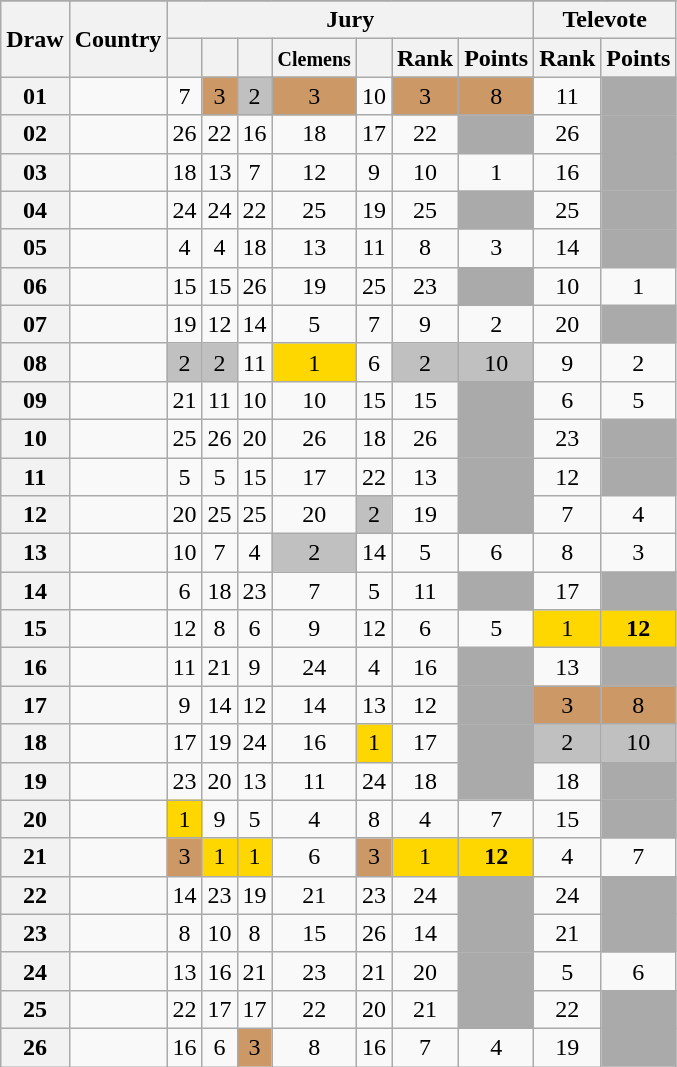<table class="sortable wikitable collapsible plainrowheaders" style="text-align:center;">
<tr>
</tr>
<tr>
<th scope="col" rowspan="2">Draw</th>
<th scope="col" rowspan="2">Country</th>
<th scope="col" colspan="7">Jury</th>
<th scope="col" colspan="2">Televote</th>
</tr>
<tr>
<th scope="col"><small></small></th>
<th scope="col"><small></small></th>
<th scope="col"><small></small></th>
<th scope="col"><small>Clemens</small></th>
<th scope="col"><small></small></th>
<th scope="col">Rank</th>
<th scope="col">Points</th>
<th scope="col">Rank</th>
<th scope="col">Points</th>
</tr>
<tr>
<th scope="row" style="text-align:center;">01</th>
<td style="text-align:left;"></td>
<td>7</td>
<td style="background:#CC9966;">3</td>
<td style="background:silver;">2</td>
<td style="background:#CC9966;">3</td>
<td>10</td>
<td style="background:#CC9966;">3</td>
<td style="background:#CC9966;">8</td>
<td>11</td>
<td style="background:#AAAAAA;"></td>
</tr>
<tr>
<th scope="row" style="text-align:center;">02</th>
<td style="text-align:left;"></td>
<td>26</td>
<td>22</td>
<td>16</td>
<td>18</td>
<td>17</td>
<td>22</td>
<td style="background:#AAAAAA;"></td>
<td>26</td>
<td style="background:#AAAAAA;"></td>
</tr>
<tr>
<th scope="row" style="text-align:center;">03</th>
<td style="text-align:left;"></td>
<td>18</td>
<td>13</td>
<td>7</td>
<td>12</td>
<td>9</td>
<td>10</td>
<td>1</td>
<td>16</td>
<td style="background:#AAAAAA;"></td>
</tr>
<tr>
<th scope="row" style="text-align:center;">04</th>
<td style="text-align:left;"></td>
<td>24</td>
<td>24</td>
<td>22</td>
<td>25</td>
<td>19</td>
<td>25</td>
<td style="background:#AAAAAA;"></td>
<td>25</td>
<td style="background:#AAAAAA;"></td>
</tr>
<tr>
<th scope="row" style="text-align:center;">05</th>
<td style="text-align:left;"></td>
<td>4</td>
<td>4</td>
<td>18</td>
<td>13</td>
<td>11</td>
<td>8</td>
<td>3</td>
<td>14</td>
<td style="background:#AAAAAA;"></td>
</tr>
<tr>
<th scope="row" style="text-align:center;">06</th>
<td style="text-align:left;"></td>
<td>15</td>
<td>15</td>
<td>26</td>
<td>19</td>
<td>25</td>
<td>23</td>
<td style="background:#AAAAAA;"></td>
<td>10</td>
<td>1</td>
</tr>
<tr>
<th scope="row" style="text-align:center;">07</th>
<td style="text-align:left;"></td>
<td>19</td>
<td>12</td>
<td>14</td>
<td>5</td>
<td>7</td>
<td>9</td>
<td>2</td>
<td>20</td>
<td style="background:#AAAAAA;"></td>
</tr>
<tr>
<th scope="row" style="text-align:center;">08</th>
<td style="text-align:left;"></td>
<td style="background:silver;">2</td>
<td style="background:silver;">2</td>
<td>11</td>
<td style="background:gold;">1</td>
<td>6</td>
<td style="background:silver;">2</td>
<td style="background:silver;">10</td>
<td>9</td>
<td>2</td>
</tr>
<tr>
<th scope="row" style="text-align:center;">09</th>
<td style="text-align:left;"></td>
<td>21</td>
<td>11</td>
<td>10</td>
<td>10</td>
<td>15</td>
<td>15</td>
<td style="background:#AAAAAA;"></td>
<td>6</td>
<td>5</td>
</tr>
<tr>
<th scope="row" style="text-align:center;">10</th>
<td style="text-align:left;"></td>
<td>25</td>
<td>26</td>
<td>20</td>
<td>26</td>
<td>18</td>
<td>26</td>
<td style="background:#AAAAAA;"></td>
<td>23</td>
<td style="background:#AAAAAA;"></td>
</tr>
<tr>
<th scope="row" style="text-align:center;">11</th>
<td style="text-align:left;"></td>
<td>5</td>
<td>5</td>
<td>15</td>
<td>17</td>
<td>22</td>
<td>13</td>
<td style="background:#AAAAAA;"></td>
<td>12</td>
<td style="background:#AAAAAA;"></td>
</tr>
<tr>
<th scope="row" style="text-align:center;">12</th>
<td style="text-align:left;"></td>
<td>20</td>
<td>25</td>
<td>25</td>
<td>20</td>
<td style="background:silver;">2</td>
<td>19</td>
<td style="background:#AAAAAA;"></td>
<td>7</td>
<td>4</td>
</tr>
<tr>
<th scope="row" style="text-align:center;">13</th>
<td style="text-align:left;"></td>
<td>10</td>
<td>7</td>
<td>4</td>
<td style="background:silver;">2</td>
<td>14</td>
<td>5</td>
<td>6</td>
<td>8</td>
<td>3</td>
</tr>
<tr>
<th scope="row" style="text-align:center;">14</th>
<td style="text-align:left;"></td>
<td>6</td>
<td>18</td>
<td>23</td>
<td>7</td>
<td>5</td>
<td>11</td>
<td style="background:#AAAAAA;"></td>
<td>17</td>
<td style="background:#AAAAAA;"></td>
</tr>
<tr>
<th scope="row" style="text-align:center;">15</th>
<td style="text-align:left;"></td>
<td>12</td>
<td>8</td>
<td>6</td>
<td>9</td>
<td>12</td>
<td>6</td>
<td>5</td>
<td style="background:gold;">1</td>
<td style="background:gold;"><strong>12</strong></td>
</tr>
<tr>
<th scope="row" style="text-align:center;">16</th>
<td style="text-align:left;"></td>
<td>11</td>
<td>21</td>
<td>9</td>
<td>24</td>
<td>4</td>
<td>16</td>
<td style="background:#AAAAAA;"></td>
<td>13</td>
<td style="background:#AAAAAA;"></td>
</tr>
<tr>
<th scope="row" style="text-align:center;">17</th>
<td style="text-align:left;"></td>
<td>9</td>
<td>14</td>
<td>12</td>
<td>14</td>
<td>13</td>
<td>12</td>
<td style="background:#AAAAAA;"></td>
<td style="background:#CC9966;">3</td>
<td style="background:#CC9966;">8</td>
</tr>
<tr>
<th scope="row" style="text-align:center;">18</th>
<td style="text-align:left;"></td>
<td>17</td>
<td>19</td>
<td>24</td>
<td>16</td>
<td style="background:gold;">1</td>
<td>17</td>
<td style="background:#AAAAAA;"></td>
<td style="background:silver;">2</td>
<td style="background:silver;">10</td>
</tr>
<tr>
<th scope="row" style="text-align:center;">19</th>
<td style="text-align:left;"></td>
<td>23</td>
<td>20</td>
<td>13</td>
<td>11</td>
<td>24</td>
<td>18</td>
<td style="background:#AAAAAA;"></td>
<td>18</td>
<td style="background:#AAAAAA;"></td>
</tr>
<tr>
<th scope="row" style="text-align:center;">20</th>
<td style="text-align:left;"></td>
<td style="background:gold;">1</td>
<td>9</td>
<td>5</td>
<td>4</td>
<td>8</td>
<td>4</td>
<td>7</td>
<td>15</td>
<td style="background:#AAAAAA;"></td>
</tr>
<tr>
<th scope="row" style="text-align:center;">21</th>
<td style="text-align:left;"></td>
<td style="background:#CC9966;">3</td>
<td style="background:gold;">1</td>
<td style="background:gold;">1</td>
<td>6</td>
<td style="background:#CC9966;">3</td>
<td style="background:gold;">1</td>
<td style="background:gold;"><strong>12</strong></td>
<td>4</td>
<td>7</td>
</tr>
<tr>
<th scope="row" style="text-align:center;">22</th>
<td style="text-align:left;"></td>
<td>14</td>
<td>23</td>
<td>19</td>
<td>21</td>
<td>23</td>
<td>24</td>
<td style="background:#AAAAAA;"></td>
<td>24</td>
<td style="background:#AAAAAA;"></td>
</tr>
<tr>
<th scope="row" style="text-align:center;">23</th>
<td style="text-align:left;"></td>
<td>8</td>
<td>10</td>
<td>8</td>
<td>15</td>
<td>26</td>
<td>14</td>
<td style="background:#AAAAAA;"></td>
<td>21</td>
<td style="background:#AAAAAA;"></td>
</tr>
<tr>
<th scope="row" style="text-align:center;">24</th>
<td style="text-align:left;"></td>
<td>13</td>
<td>16</td>
<td>21</td>
<td>23</td>
<td>21</td>
<td>20</td>
<td style="background:#AAAAAA;"></td>
<td>5</td>
<td>6</td>
</tr>
<tr>
<th scope="row" style="text-align:center;">25</th>
<td style="text-align:left;"></td>
<td>22</td>
<td>17</td>
<td>17</td>
<td>22</td>
<td>20</td>
<td>21</td>
<td style="background:#AAAAAA;"></td>
<td>22</td>
<td style="background:#AAAAAA;"></td>
</tr>
<tr>
<th scope="row" style="text-align:center;">26</th>
<td style="text-align:left;"></td>
<td>16</td>
<td>6</td>
<td style="background:#CC9966;">3</td>
<td>8</td>
<td>16</td>
<td>7</td>
<td>4</td>
<td>19</td>
<td style="background:#AAAAAA;"></td>
</tr>
</table>
